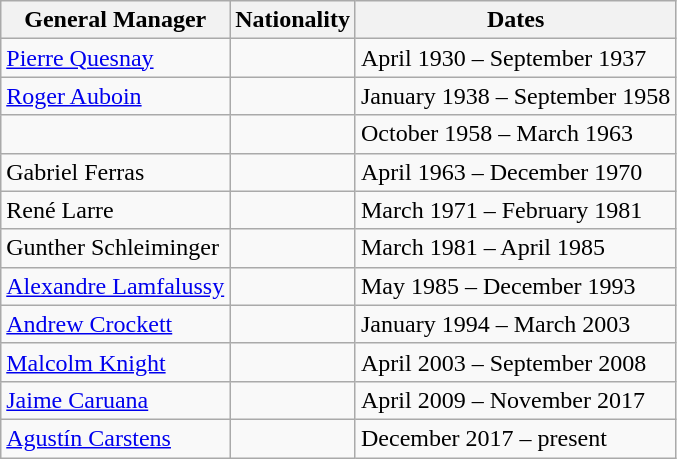<table class="wikitable">
<tr>
<th>General Manager</th>
<th>Nationality</th>
<th>Dates</th>
</tr>
<tr>
<td><a href='#'>Pierre Quesnay</a></td>
<td></td>
<td>April 1930 – September 1937</td>
</tr>
<tr>
<td><a href='#'>Roger Auboin</a></td>
<td></td>
<td>January 1938 – September 1958</td>
</tr>
<tr>
<td></td>
<td></td>
<td>October 1958 – March 1963</td>
</tr>
<tr>
<td>Gabriel Ferras</td>
<td></td>
<td>April 1963 – December 1970</td>
</tr>
<tr>
<td>René Larre</td>
<td></td>
<td>March 1971 – February 1981</td>
</tr>
<tr>
<td>Gunther Schleiminger</td>
<td></td>
<td>March 1981 – April 1985</td>
</tr>
<tr>
<td><a href='#'>Alexandre Lamfalussy</a></td>
<td></td>
<td>May 1985 – December 1993</td>
</tr>
<tr>
<td><a href='#'>Andrew Crockett</a></td>
<td></td>
<td>January 1994 – March 2003</td>
</tr>
<tr>
<td><a href='#'>Malcolm Knight</a></td>
<td></td>
<td>April 2003 – September 2008</td>
</tr>
<tr>
<td><a href='#'>Jaime Caruana</a></td>
<td></td>
<td>April 2009 – November 2017</td>
</tr>
<tr>
<td><a href='#'>Agustín Carstens</a></td>
<td></td>
<td>December 2017 – present</td>
</tr>
</table>
